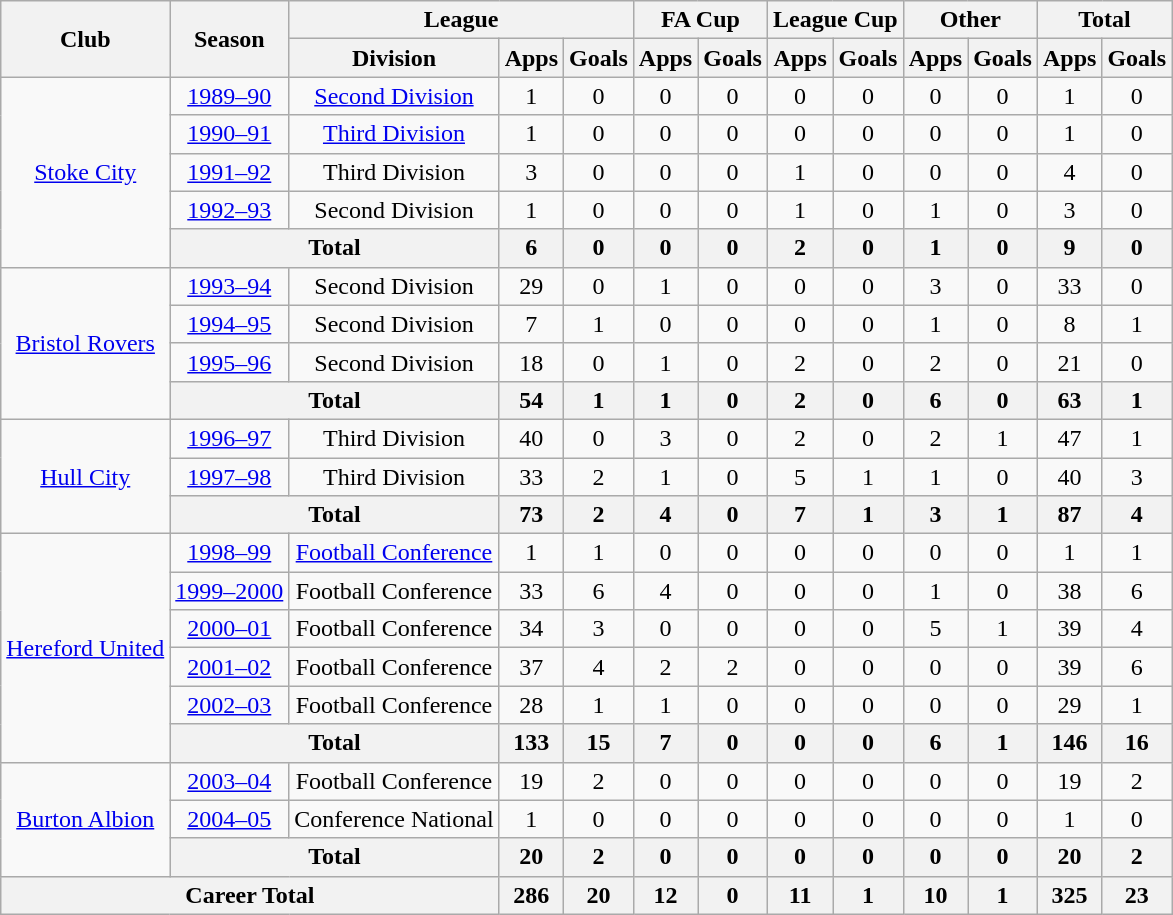<table class="wikitable" style="text-align: center;">
<tr>
<th rowspan="2">Club</th>
<th rowspan="2">Season</th>
<th colspan="3">League</th>
<th colspan="2">FA Cup</th>
<th colspan="2">League Cup</th>
<th colspan="2">Other</th>
<th colspan="2">Total</th>
</tr>
<tr>
<th>Division</th>
<th>Apps</th>
<th>Goals</th>
<th>Apps</th>
<th>Goals</th>
<th>Apps</th>
<th>Goals</th>
<th>Apps</th>
<th>Goals</th>
<th>Apps</th>
<th>Goals</th>
</tr>
<tr>
<td rowspan="5"><a href='#'>Stoke City</a></td>
<td><a href='#'>1989–90</a></td>
<td><a href='#'>Second Division</a></td>
<td>1</td>
<td>0</td>
<td>0</td>
<td>0</td>
<td>0</td>
<td>0</td>
<td>0</td>
<td>0</td>
<td>1</td>
<td>0</td>
</tr>
<tr>
<td><a href='#'>1990–91</a></td>
<td><a href='#'>Third Division</a></td>
<td>1</td>
<td>0</td>
<td>0</td>
<td>0</td>
<td>0</td>
<td>0</td>
<td>0</td>
<td>0</td>
<td>1</td>
<td>0</td>
</tr>
<tr>
<td><a href='#'>1991–92</a></td>
<td>Third Division</td>
<td>3</td>
<td>0</td>
<td>0</td>
<td>0</td>
<td>1</td>
<td>0</td>
<td>0</td>
<td>0</td>
<td>4</td>
<td>0</td>
</tr>
<tr>
<td><a href='#'>1992–93</a></td>
<td>Second Division</td>
<td>1</td>
<td>0</td>
<td>0</td>
<td>0</td>
<td>1</td>
<td>0</td>
<td>1</td>
<td>0</td>
<td>3</td>
<td>0</td>
</tr>
<tr>
<th colspan="2">Total</th>
<th>6</th>
<th>0</th>
<th>0</th>
<th>0</th>
<th>2</th>
<th>0</th>
<th>1</th>
<th>0</th>
<th>9</th>
<th>0</th>
</tr>
<tr>
<td rowspan="4"><a href='#'>Bristol Rovers</a></td>
<td><a href='#'>1993–94</a></td>
<td>Second Division</td>
<td>29</td>
<td>0</td>
<td>1</td>
<td>0</td>
<td>0</td>
<td>0</td>
<td>3</td>
<td>0</td>
<td>33</td>
<td>0</td>
</tr>
<tr>
<td><a href='#'>1994–95</a></td>
<td>Second Division</td>
<td>7</td>
<td>1</td>
<td>0</td>
<td>0</td>
<td>0</td>
<td>0</td>
<td>1</td>
<td>0</td>
<td>8</td>
<td>1</td>
</tr>
<tr>
<td><a href='#'>1995–96</a></td>
<td>Second Division</td>
<td>18</td>
<td>0</td>
<td>1</td>
<td>0</td>
<td>2</td>
<td>0</td>
<td>2</td>
<td>0</td>
<td>21</td>
<td>0</td>
</tr>
<tr>
<th colspan="2">Total</th>
<th>54</th>
<th>1</th>
<th>1</th>
<th>0</th>
<th>2</th>
<th>0</th>
<th>6</th>
<th>0</th>
<th>63</th>
<th>1</th>
</tr>
<tr>
<td rowspan="3"><a href='#'>Hull City</a></td>
<td><a href='#'>1996–97</a></td>
<td>Third Division</td>
<td>40</td>
<td>0</td>
<td>3</td>
<td>0</td>
<td>2</td>
<td>0</td>
<td>2</td>
<td>1</td>
<td>47</td>
<td>1</td>
</tr>
<tr>
<td><a href='#'>1997–98</a></td>
<td>Third Division</td>
<td>33</td>
<td>2</td>
<td>1</td>
<td>0</td>
<td>5</td>
<td>1</td>
<td>1</td>
<td>0</td>
<td>40</td>
<td>3</td>
</tr>
<tr>
<th colspan="2">Total</th>
<th>73</th>
<th>2</th>
<th>4</th>
<th>0</th>
<th>7</th>
<th>1</th>
<th>3</th>
<th>1</th>
<th>87</th>
<th>4</th>
</tr>
<tr>
<td rowspan=6><a href='#'>Hereford United</a></td>
<td><a href='#'>1998–99</a></td>
<td><a href='#'>Football Conference</a></td>
<td>1</td>
<td>1</td>
<td>0</td>
<td>0</td>
<td>0</td>
<td>0</td>
<td>0</td>
<td>0</td>
<td>1</td>
<td>1</td>
</tr>
<tr>
<td><a href='#'>1999–2000</a></td>
<td>Football Conference</td>
<td>33</td>
<td>6</td>
<td>4</td>
<td>0</td>
<td>0</td>
<td>0</td>
<td>1</td>
<td>0</td>
<td>38</td>
<td>6</td>
</tr>
<tr>
<td><a href='#'>2000–01</a></td>
<td>Football Conference</td>
<td>34</td>
<td>3</td>
<td>0</td>
<td>0</td>
<td>0</td>
<td>0</td>
<td>5</td>
<td>1</td>
<td>39</td>
<td>4</td>
</tr>
<tr>
<td><a href='#'>2001–02</a></td>
<td>Football Conference</td>
<td>37</td>
<td>4</td>
<td>2</td>
<td>2</td>
<td>0</td>
<td>0</td>
<td>0</td>
<td>0</td>
<td>39</td>
<td>6</td>
</tr>
<tr>
<td><a href='#'>2002–03</a></td>
<td>Football Conference</td>
<td>28</td>
<td>1</td>
<td>1</td>
<td>0</td>
<td>0</td>
<td>0</td>
<td>0</td>
<td>0</td>
<td>29</td>
<td>1</td>
</tr>
<tr>
<th colspan="2">Total</th>
<th>133</th>
<th>15</th>
<th>7</th>
<th>0</th>
<th>0</th>
<th>0</th>
<th>6</th>
<th>1</th>
<th>146</th>
<th>16</th>
</tr>
<tr>
<td rowspan=3><a href='#'>Burton Albion</a></td>
<td><a href='#'>2003–04</a></td>
<td>Football Conference</td>
<td>19</td>
<td>2</td>
<td>0</td>
<td>0</td>
<td>0</td>
<td>0</td>
<td>0</td>
<td>0</td>
<td>19</td>
<td>2</td>
</tr>
<tr>
<td><a href='#'>2004–05</a></td>
<td>Conference National</td>
<td>1</td>
<td>0</td>
<td>0</td>
<td>0</td>
<td>0</td>
<td>0</td>
<td>0</td>
<td>0</td>
<td>1</td>
<td>0</td>
</tr>
<tr>
<th colspan="2">Total</th>
<th>20</th>
<th>2</th>
<th>0</th>
<th>0</th>
<th>0</th>
<th>0</th>
<th>0</th>
<th>0</th>
<th>20</th>
<th>2</th>
</tr>
<tr>
<th colspan="3">Career Total</th>
<th>286</th>
<th>20</th>
<th>12</th>
<th>0</th>
<th>11</th>
<th>1</th>
<th>10</th>
<th>1</th>
<th>325</th>
<th>23</th>
</tr>
</table>
